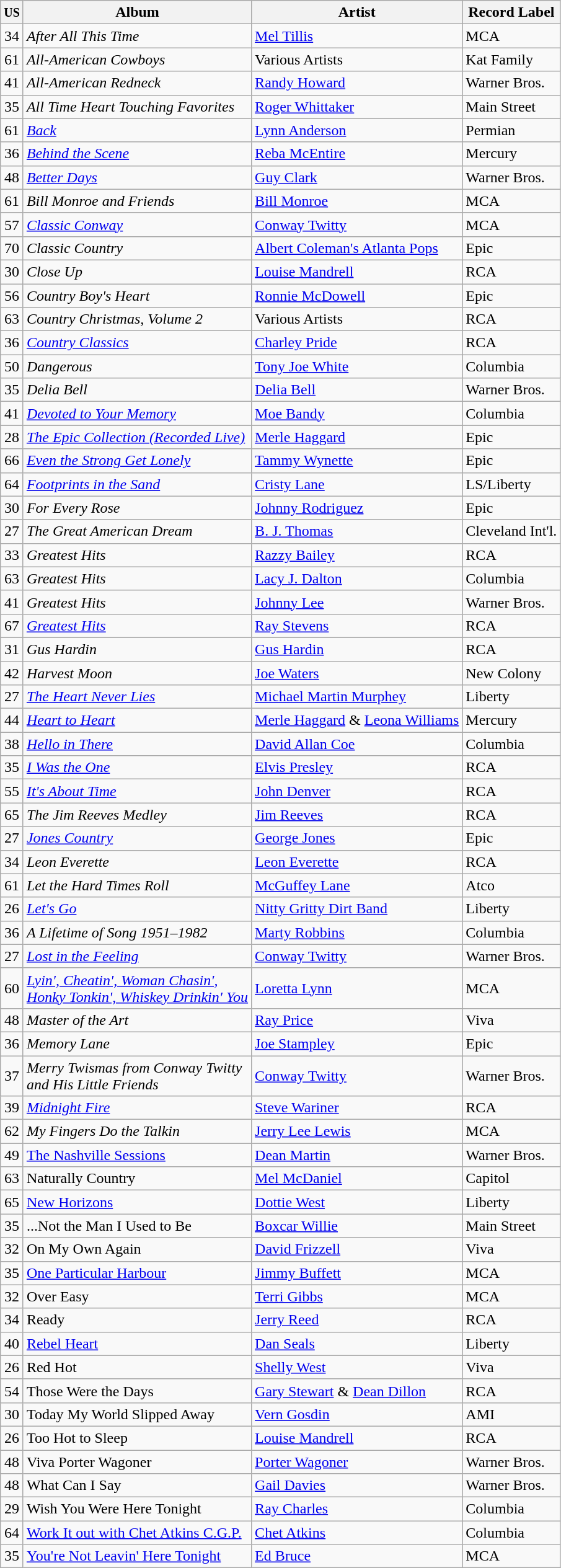<table class="wikitable sortable">
<tr>
<th><small>US</small></th>
<th>Album</th>
<th>Artist</th>
<th>Record Label</th>
</tr>
<tr>
<td align="center">34</td>
<td><em>After All This Time</em></td>
<td><a href='#'>Mel Tillis</a></td>
<td>MCA</td>
</tr>
<tr>
<td align="center">61</td>
<td><em>All-American Cowboys</em></td>
<td>Various Artists</td>
<td>Kat Family</td>
</tr>
<tr>
<td align="center">41</td>
<td><em>All-American Redneck</em></td>
<td><a href='#'>Randy Howard</a></td>
<td>Warner Bros.</td>
</tr>
<tr>
<td align="center">35</td>
<td><em>All Time Heart Touching Favorites</em></td>
<td><a href='#'>Roger Whittaker</a></td>
<td>Main Street</td>
</tr>
<tr>
<td align="center">61</td>
<td><em><a href='#'>Back</a></em></td>
<td><a href='#'>Lynn Anderson</a></td>
<td>Permian</td>
</tr>
<tr>
<td align="center">36</td>
<td><em><a href='#'>Behind the Scene</a></em></td>
<td><a href='#'>Reba McEntire</a></td>
<td>Mercury</td>
</tr>
<tr>
<td align="center">48</td>
<td><em><a href='#'>Better Days</a></em></td>
<td><a href='#'>Guy Clark</a></td>
<td>Warner Bros.</td>
</tr>
<tr>
<td align="center">61</td>
<td><em>Bill Monroe and Friends</em></td>
<td><a href='#'>Bill Monroe</a></td>
<td>MCA</td>
</tr>
<tr>
<td align="center">57</td>
<td><em><a href='#'>Classic Conway</a></em></td>
<td><a href='#'>Conway Twitty</a></td>
<td>MCA</td>
</tr>
<tr>
<td align="center">70</td>
<td><em>Classic Country</em></td>
<td><a href='#'>Albert Coleman's Atlanta Pops</a></td>
<td>Epic</td>
</tr>
<tr>
<td align="center">30</td>
<td><em>Close Up</em></td>
<td><a href='#'>Louise Mandrell</a></td>
<td>RCA</td>
</tr>
<tr>
<td align="center">56</td>
<td><em>Country Boy's Heart</em></td>
<td><a href='#'>Ronnie McDowell</a></td>
<td>Epic</td>
</tr>
<tr>
<td align="center">63</td>
<td><em>Country Christmas, Volume 2</em></td>
<td>Various Artists</td>
<td>RCA</td>
</tr>
<tr>
<td align="center">36</td>
<td><em><a href='#'>Country Classics</a></em></td>
<td><a href='#'>Charley Pride</a></td>
<td>RCA</td>
</tr>
<tr>
<td align="center">50</td>
<td><em>Dangerous</em></td>
<td><a href='#'>Tony Joe White</a></td>
<td>Columbia</td>
</tr>
<tr>
<td align="center">35</td>
<td><em>Delia Bell</em></td>
<td><a href='#'>Delia Bell</a></td>
<td>Warner Bros.</td>
</tr>
<tr>
<td align="center">41</td>
<td><em><a href='#'>Devoted to Your Memory</a></em></td>
<td><a href='#'>Moe Bandy</a></td>
<td>Columbia</td>
</tr>
<tr>
<td align="center">28</td>
<td><em><a href='#'>The Epic Collection (Recorded Live)</a></em></td>
<td><a href='#'>Merle Haggard</a></td>
<td>Epic</td>
</tr>
<tr>
<td align="center">66</td>
<td><em><a href='#'>Even the Strong Get Lonely</a></em></td>
<td><a href='#'>Tammy Wynette</a></td>
<td>Epic</td>
</tr>
<tr>
<td align="center">64</td>
<td><em><a href='#'>Footprints in the Sand</a></em></td>
<td><a href='#'>Cristy Lane</a></td>
<td>LS/Liberty</td>
</tr>
<tr>
<td align="center">30</td>
<td><em>For Every Rose</em></td>
<td><a href='#'>Johnny Rodriguez</a></td>
<td>Epic</td>
</tr>
<tr>
<td align="center">27</td>
<td><em>The Great American Dream</em></td>
<td><a href='#'>B. J. Thomas</a></td>
<td>Cleveland Int'l.</td>
</tr>
<tr>
<td align="center">33</td>
<td><em>Greatest Hits</em></td>
<td><a href='#'>Razzy Bailey</a></td>
<td>RCA</td>
</tr>
<tr>
<td align="center">63</td>
<td><em>Greatest Hits</em></td>
<td><a href='#'>Lacy J. Dalton</a></td>
<td>Columbia</td>
</tr>
<tr>
<td align="center">41</td>
<td><em>Greatest Hits</em></td>
<td><a href='#'>Johnny Lee</a></td>
<td>Warner Bros.</td>
</tr>
<tr>
<td align="center">67</td>
<td><em><a href='#'>Greatest Hits</a></em></td>
<td><a href='#'>Ray Stevens</a></td>
<td>RCA</td>
</tr>
<tr>
<td align="center">31</td>
<td><em>Gus Hardin</em></td>
<td><a href='#'>Gus Hardin</a></td>
<td>RCA</td>
</tr>
<tr>
<td align="center">42</td>
<td><em>Harvest Moon</em></td>
<td><a href='#'>Joe Waters</a></td>
<td>New Colony</td>
</tr>
<tr>
<td align="center">27</td>
<td><em><a href='#'>The Heart Never Lies</a></em></td>
<td><a href='#'>Michael Martin Murphey</a></td>
<td>Liberty</td>
</tr>
<tr>
<td align="center">44</td>
<td><em><a href='#'>Heart to Heart</a></em></td>
<td><a href='#'>Merle Haggard</a> & <a href='#'>Leona Williams</a></td>
<td>Mercury</td>
</tr>
<tr>
<td align="center">38</td>
<td><em><a href='#'>Hello in There</a></em></td>
<td><a href='#'>David Allan Coe</a></td>
<td>Columbia</td>
</tr>
<tr>
<td align="center">35</td>
<td><em><a href='#'>I Was the One</a></em></td>
<td><a href='#'>Elvis Presley</a></td>
<td>RCA</td>
</tr>
<tr>
<td align="center">55</td>
<td><em><a href='#'>It's About Time</a></em></td>
<td><a href='#'>John Denver</a></td>
<td>RCA</td>
</tr>
<tr>
<td align="center">65</td>
<td><em>The Jim Reeves Medley</em></td>
<td><a href='#'>Jim Reeves</a></td>
<td>RCA</td>
</tr>
<tr>
<td align="center">27</td>
<td><em><a href='#'>Jones Country</a></em></td>
<td><a href='#'>George Jones</a></td>
<td>Epic</td>
</tr>
<tr>
<td align="center">34</td>
<td><em>Leon Everette</em></td>
<td><a href='#'>Leon Everette</a></td>
<td>RCA</td>
</tr>
<tr>
<td align="center">61</td>
<td><em>Let the Hard Times Roll</em></td>
<td><a href='#'>McGuffey Lane</a></td>
<td>Atco</td>
</tr>
<tr>
<td align="center">26</td>
<td><em><a href='#'>Let's Go</a></em></td>
<td><a href='#'>Nitty Gritty Dirt Band</a></td>
<td>Liberty</td>
</tr>
<tr>
<td align="center">36</td>
<td><em>A Lifetime of Song 1951–1982</em></td>
<td><a href='#'>Marty Robbins</a></td>
<td>Columbia</td>
</tr>
<tr>
<td align="center">27</td>
<td><em><a href='#'>Lost in the Feeling</a></em></td>
<td><a href='#'>Conway Twitty</a></td>
<td>Warner Bros.</td>
</tr>
<tr>
<td align="center">60</td>
<td><em><a href='#'>Lyin', Cheatin', Woman Chasin',<br>Honky Tonkin', Whiskey Drinkin' You</a></em></td>
<td><a href='#'>Loretta Lynn</a></td>
<td>MCA</td>
</tr>
<tr>
<td align="center">48</td>
<td><em>Master of the Art</em></td>
<td><a href='#'>Ray Price</a></td>
<td>Viva</td>
</tr>
<tr>
<td align="center">36</td>
<td><em>Memory Lane</em></td>
<td><a href='#'>Joe Stampley</a></td>
<td>Epic</td>
</tr>
<tr>
<td align="center">37</td>
<td><em>Merry Twismas from Conway Twitty<br>and His Little Friends</em></td>
<td><a href='#'>Conway Twitty</a></td>
<td>Warner Bros.</td>
</tr>
<tr>
<td align="center">39</td>
<td><em><a href='#'>Midnight Fire</a></em></td>
<td><a href='#'>Steve Wariner</a></td>
<td>RCA</td>
</tr>
<tr>
<td align="center">62</td>
<td><em>My Fingers Do the Talkin<strong></td>
<td><a href='#'>Jerry Lee Lewis</a></td>
<td>MCA</td>
</tr>
<tr>
<td align="center">49</td>
<td></em><a href='#'>The Nashville Sessions</a><em></td>
<td><a href='#'>Dean Martin</a></td>
<td>Warner Bros.</td>
</tr>
<tr>
<td align="center">63</td>
<td></em>Naturally Country<em></td>
<td><a href='#'>Mel McDaniel</a></td>
<td>Capitol</td>
</tr>
<tr>
<td align="center">65</td>
<td></em><a href='#'>New Horizons</a><em></td>
<td><a href='#'>Dottie West</a></td>
<td>Liberty</td>
</tr>
<tr>
<td align="center">35</td>
<td></em>...Not the Man I Used to Be<em></td>
<td><a href='#'>Boxcar Willie</a></td>
<td>Main Street</td>
</tr>
<tr>
<td align="center">32</td>
<td></em>On My Own Again<em></td>
<td><a href='#'>David Frizzell</a></td>
<td>Viva</td>
</tr>
<tr>
<td align="center">35</td>
<td></em><a href='#'>One Particular Harbour</a><em></td>
<td><a href='#'>Jimmy Buffett</a></td>
<td>MCA</td>
</tr>
<tr>
<td align="center">32</td>
<td></em>Over Easy<em></td>
<td><a href='#'>Terri Gibbs</a></td>
<td>MCA</td>
</tr>
<tr>
<td align="center">34</td>
<td></em>Ready<em></td>
<td><a href='#'>Jerry Reed</a></td>
<td>RCA</td>
</tr>
<tr>
<td align="center">40</td>
<td></em><a href='#'>Rebel Heart</a><em></td>
<td><a href='#'>Dan Seals</a></td>
<td>Liberty</td>
</tr>
<tr>
<td align="center">26</td>
<td></em>Red Hot<em></td>
<td><a href='#'>Shelly West</a></td>
<td>Viva</td>
</tr>
<tr>
<td align="center">54</td>
<td></em>Those Were the Days<em></td>
<td><a href='#'>Gary Stewart</a> & <a href='#'>Dean Dillon</a></td>
<td>RCA</td>
</tr>
<tr>
<td align="center">30</td>
<td></em>Today My World Slipped Away<em></td>
<td><a href='#'>Vern Gosdin</a></td>
<td>AMI</td>
</tr>
<tr>
<td align="center">26</td>
<td></em>Too Hot to Sleep<em></td>
<td><a href='#'>Louise Mandrell</a></td>
<td>RCA</td>
</tr>
<tr>
<td align="center">48</td>
<td></em>Viva Porter Wagoner<em></td>
<td><a href='#'>Porter Wagoner</a></td>
<td>Warner Bros.</td>
</tr>
<tr>
<td align="center">48</td>
<td></em>What Can I Say<em></td>
<td><a href='#'>Gail Davies</a></td>
<td>Warner Bros.</td>
</tr>
<tr>
<td align="center">29</td>
<td></em>Wish You Were Here Tonight<em></td>
<td><a href='#'>Ray Charles</a></td>
<td>Columbia</td>
</tr>
<tr>
<td align="center">64</td>
<td></em><a href='#'>Work It out with Chet Atkins C.G.P.</a><em></td>
<td><a href='#'>Chet Atkins</a></td>
<td>Columbia</td>
</tr>
<tr>
<td align="center">35</td>
<td></em><a href='#'>You're Not Leavin' Here Tonight</a><em></td>
<td><a href='#'>Ed Bruce</a></td>
<td>MCA</td>
</tr>
</table>
